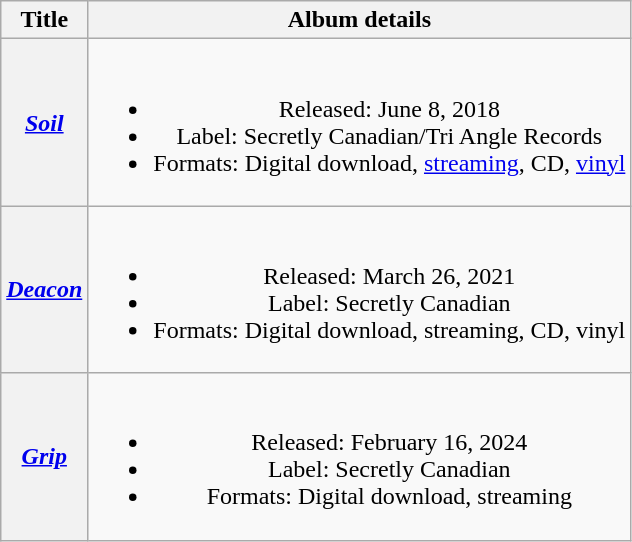<table class="wikitable plainrowheaders" style="text-align:center;">
<tr>
<th scope="col">Title</th>
<th scope="col">Album details</th>
</tr>
<tr>
<th scope="row"><em><a href='#'>Soil</a></em></th>
<td><br><ul><li>Released: June 8, 2018</li><li>Label: Secretly Canadian/Tri Angle Records</li><li>Formats: Digital download, <a href='#'>streaming</a>, CD, <a href='#'>vinyl</a></li></ul></td>
</tr>
<tr>
<th scope="row"><em><a href='#'>Deacon</a></em></th>
<td><br><ul><li>Released: March 26, 2021</li><li>Label: Secretly Canadian</li><li>Formats: Digital download, streaming, CD, vinyl</li></ul></td>
</tr>
<tr>
<th scope="row"><em><a href='#'>Grip</a></em></th>
<td><br><ul><li>Released: February 16, 2024</li><li>Label: Secretly Canadian</li><li>Formats: Digital download, streaming</li></ul></td>
</tr>
</table>
